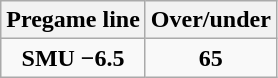<table class="wikitable" style="margin-right: auto; margin-right: auto; border: none;">
<tr align="center">
<th style=>Pregame line</th>
<th style=>Over/under</th>
</tr>
<tr align="center">
<td><strong>SMU −6.5</strong></td>
<td><strong>65</strong></td>
</tr>
</table>
